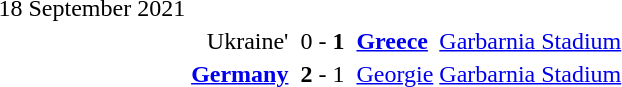<table>
<tr>
<td>18 September 2021</td>
</tr>
<tr 0 - >
<td></td>
<td align=right>Ukraine'</td>
<td></td>
<td>0 - <strong>1</strong></td>
<td></td>
<td><strong><a href='#'>Greece</a></strong></td>
<td><a href='#'>Garbarnia Stadium</a></td>
</tr>
<tr>
<td></td>
<td align=right><strong><a href='#'>Germany</a></strong></td>
<td></td>
<td><strong>2</strong> - 1</td>
<td></td>
<td><a href='#'>Georgie</a></td>
<td><a href='#'>Garbarnia Stadium</a></td>
</tr>
</table>
